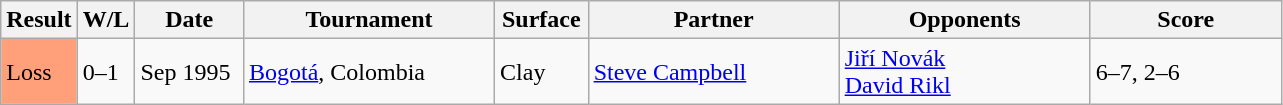<table class="sortable wikitable">
<tr>
<th style="width:40px">Result</th>
<th style="width:30px" class="unsortable">W/L</th>
<th style="width:65px">Date</th>
<th style="width:160px">Tournament</th>
<th style="width:55px">Surface</th>
<th style="width:160px">Partner</th>
<th style="width:160px">Opponents</th>
<th style="width:120px" class="unsortable">Score</th>
</tr>
<tr>
<td style="background:#ffa07a;">Loss</td>
<td>0–1</td>
<td>Sep 1995</td>
<td><a href='#'>Bogotá</a>, Colombia</td>
<td>Clay</td>
<td> <a href='#'>Steve Campbell</a></td>
<td> <a href='#'>Jiří Novák</a><br> <a href='#'>David Rikl</a></td>
<td>6–7, 2–6</td>
</tr>
</table>
